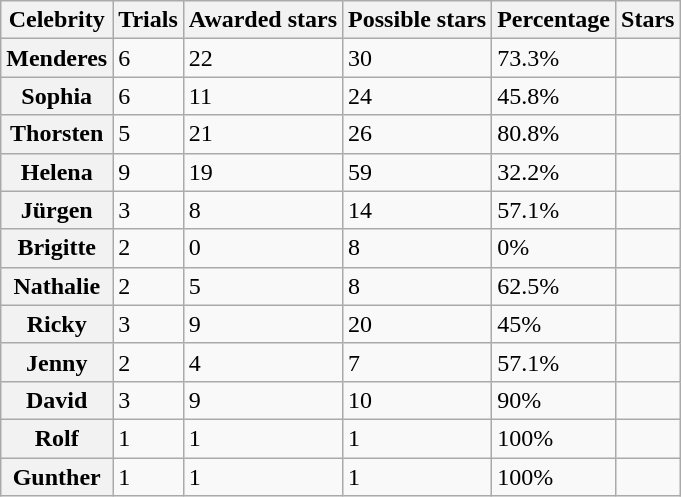<table class="wikitable sortable center">
<tr>
<th>Celebrity</th>
<th>Trials</th>
<th>Awarded stars</th>
<th>Possible stars</th>
<th>Percentage</th>
<th>Stars</th>
</tr>
<tr>
<th>Menderes</th>
<td>6</td>
<td>22</td>
<td>30</td>
<td>73.3%</td>
<td></td>
</tr>
<tr>
<th>Sophia</th>
<td>6</td>
<td>11</td>
<td>24</td>
<td>45.8%</td>
<td></td>
</tr>
<tr>
<th>Thorsten</th>
<td>5</td>
<td>21</td>
<td>26</td>
<td>80.8%</td>
<td></td>
</tr>
<tr>
<th>Helena</th>
<td>9</td>
<td>19</td>
<td>59</td>
<td>32.2%</td>
<td></td>
</tr>
<tr>
<th>Jürgen</th>
<td>3</td>
<td>8</td>
<td>14</td>
<td>57.1%</td>
<td></td>
</tr>
<tr>
<th>Brigitte</th>
<td>2</td>
<td>0</td>
<td>8</td>
<td>0%</td>
<td></td>
</tr>
<tr>
<th>Nathalie</th>
<td>2</td>
<td>5</td>
<td>8</td>
<td>62.5%</td>
<td></td>
</tr>
<tr>
<th>Ricky</th>
<td>3</td>
<td>9</td>
<td>20</td>
<td>45%</td>
<td></td>
</tr>
<tr>
<th>Jenny</th>
<td>2</td>
<td>4</td>
<td>7</td>
<td>57.1%</td>
<td></td>
</tr>
<tr>
<th>David</th>
<td>3</td>
<td>9</td>
<td>10</td>
<td>90%</td>
<td></td>
</tr>
<tr>
<th>Rolf</th>
<td>1</td>
<td>1</td>
<td>1</td>
<td>100%</td>
<td></td>
</tr>
<tr>
<th>Gunther</th>
<td>1</td>
<td>1</td>
<td>1</td>
<td>100%</td>
<td></td>
</tr>
</table>
